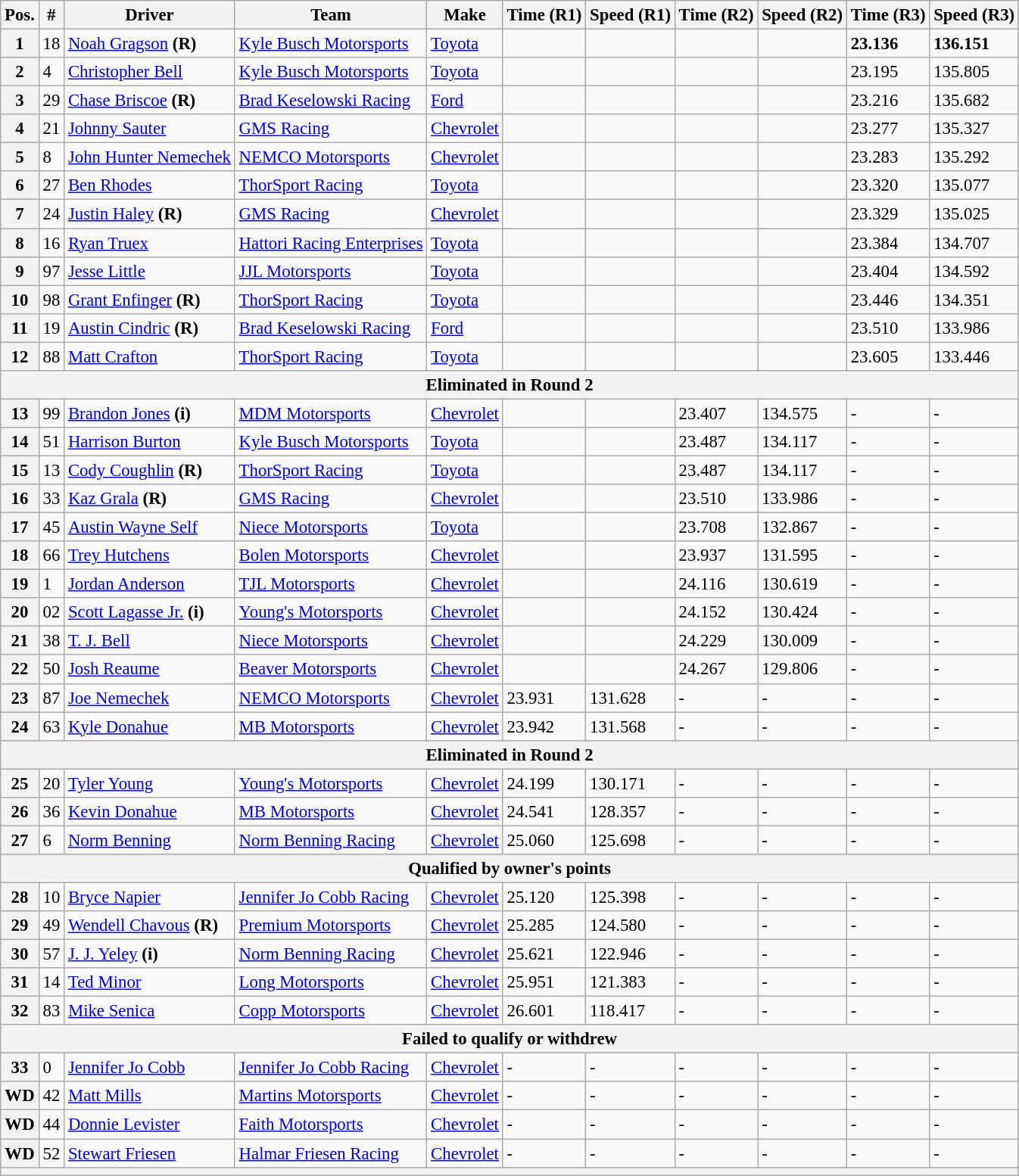<table class="wikitable" style="font-size:95%">
<tr>
<th>Pos.</th>
<th>#</th>
<th>Driver</th>
<th>Team</th>
<th>Make</th>
<th>Time (R1)</th>
<th>Speed (R1)</th>
<th>Time (R2)</th>
<th>Speed (R2)</th>
<th>Time (R3)</th>
<th>Speed (R3)</th>
</tr>
<tr>
<th>1</th>
<td>18</td>
<td><a href='#'>Noah Gragson</a> <strong>(R)</strong></td>
<td><a href='#'>Kyle Busch Motorsports</a></td>
<td><a href='#'>Toyota</a></td>
<td></td>
<td></td>
<td></td>
<td></td>
<td><strong>23.136</strong></td>
<td><strong>136.151</strong></td>
</tr>
<tr>
<th>2</th>
<td>4</td>
<td><a href='#'>Christopher Bell</a></td>
<td><a href='#'>Kyle Busch Motorsports</a></td>
<td><a href='#'>Toyota</a></td>
<td></td>
<td></td>
<td></td>
<td></td>
<td>23.195</td>
<td>135.805</td>
</tr>
<tr>
<th>3</th>
<td>29</td>
<td><a href='#'>Chase Briscoe</a> <strong>(R)</strong></td>
<td><a href='#'>Brad Keselowski Racing</a></td>
<td><a href='#'>Ford</a></td>
<td></td>
<td></td>
<td></td>
<td></td>
<td>23.216</td>
<td>135.682</td>
</tr>
<tr>
<th>4</th>
<td>21</td>
<td><a href='#'>Johnny Sauter</a></td>
<td><a href='#'>GMS Racing</a></td>
<td><a href='#'>Chevrolet</a></td>
<td></td>
<td></td>
<td></td>
<td></td>
<td>23.277</td>
<td>135.327</td>
</tr>
<tr>
<th>5</th>
<td>8</td>
<td><a href='#'>John Hunter Nemechek</a></td>
<td><a href='#'>NEMCO Motorsports</a></td>
<td><a href='#'>Chevrolet</a></td>
<td></td>
<td></td>
<td></td>
<td></td>
<td>23.283</td>
<td>135.292</td>
</tr>
<tr>
<th>6</th>
<td>27</td>
<td><a href='#'>Ben Rhodes</a></td>
<td><a href='#'>ThorSport Racing</a></td>
<td><a href='#'>Toyota</a></td>
<td></td>
<td></td>
<td></td>
<td></td>
<td>23.320</td>
<td>135.077</td>
</tr>
<tr>
<th>7</th>
<td>24</td>
<td><a href='#'>Justin Haley</a> <strong>(R)</strong></td>
<td><a href='#'>GMS Racing</a></td>
<td><a href='#'>Chevrolet</a></td>
<td></td>
<td></td>
<td></td>
<td></td>
<td>23.329</td>
<td>135.025</td>
</tr>
<tr>
<th>8</th>
<td>16</td>
<td><a href='#'>Ryan Truex</a></td>
<td><a href='#'>Hattori Racing Enterprises</a></td>
<td><a href='#'>Toyota</a></td>
<td></td>
<td></td>
<td></td>
<td></td>
<td>23.384</td>
<td>134.707</td>
</tr>
<tr>
<th>9</th>
<td>97</td>
<td><a href='#'>Jesse Little</a></td>
<td><a href='#'>JJL Motorsports</a></td>
<td><a href='#'>Toyota</a></td>
<td></td>
<td></td>
<td></td>
<td></td>
<td>23.404</td>
<td>134.592</td>
</tr>
<tr>
<th>10</th>
<td>98</td>
<td><a href='#'>Grant Enfinger</a> <strong>(R)</strong></td>
<td><a href='#'>ThorSport Racing</a></td>
<td><a href='#'>Toyota</a></td>
<td></td>
<td></td>
<td></td>
<td></td>
<td>23.446</td>
<td>134.351</td>
</tr>
<tr>
<th>11</th>
<td>19</td>
<td><a href='#'>Austin Cindric</a> <strong>(R)</strong></td>
<td><a href='#'>Brad Keselowski Racing</a></td>
<td><a href='#'>Ford</a></td>
<td></td>
<td></td>
<td></td>
<td></td>
<td>23.510</td>
<td>133.986</td>
</tr>
<tr>
<th>12</th>
<td>88</td>
<td><a href='#'>Matt Crafton</a></td>
<td><a href='#'>ThorSport Racing</a></td>
<td><a href='#'>Toyota</a></td>
<td></td>
<td></td>
<td></td>
<td></td>
<td>23.605</td>
<td>133.446</td>
</tr>
<tr>
<th colspan="11">Eliminated in Round 2</th>
</tr>
<tr>
<th>13</th>
<td>99</td>
<td><a href='#'>Brandon Jones</a> <strong>(i)</strong></td>
<td><a href='#'>MDM Motorsports</a></td>
<td><a href='#'>Chevrolet</a></td>
<td></td>
<td></td>
<td>23.407</td>
<td>134.575</td>
<td>-</td>
<td>-</td>
</tr>
<tr>
<th>14</th>
<td>51</td>
<td><a href='#'>Harrison Burton</a></td>
<td><a href='#'>Kyle Busch Motorsports</a></td>
<td><a href='#'>Toyota</a></td>
<td></td>
<td></td>
<td>23.487</td>
<td>134.117</td>
<td>-</td>
<td>-</td>
</tr>
<tr>
<th>15</th>
<td>13</td>
<td><a href='#'>Cody Coughlin</a> <strong>(R)</strong></td>
<td><a href='#'>ThorSport Racing</a></td>
<td><a href='#'>Toyota</a></td>
<td></td>
<td></td>
<td>23.487</td>
<td>134.117</td>
<td>-</td>
<td>-</td>
</tr>
<tr>
<th>16</th>
<td>33</td>
<td><a href='#'>Kaz Grala</a> <strong>(R)</strong></td>
<td><a href='#'>GMS Racing</a></td>
<td><a href='#'>Chevrolet</a></td>
<td></td>
<td></td>
<td>23.510</td>
<td>133.986</td>
<td>-</td>
<td>-</td>
</tr>
<tr>
<th>17</th>
<td>45</td>
<td><a href='#'>Austin Wayne Self</a></td>
<td><a href='#'>Niece Motorsports</a></td>
<td><a href='#'>Toyota</a></td>
<td></td>
<td></td>
<td>23.708</td>
<td>132.867</td>
<td>-</td>
<td>-</td>
</tr>
<tr>
<th>18</th>
<td>66</td>
<td><a href='#'>Trey Hutchens</a></td>
<td><a href='#'>Bolen Motorsports</a></td>
<td><a href='#'>Chevrolet</a></td>
<td></td>
<td></td>
<td>23.937</td>
<td>131.595</td>
<td>-</td>
<td>-</td>
</tr>
<tr>
<th>19</th>
<td>1</td>
<td><a href='#'>Jordan Anderson</a></td>
<td><a href='#'>TJL Motorsports</a></td>
<td><a href='#'>Chevrolet</a></td>
<td></td>
<td></td>
<td>24.116</td>
<td>130.619</td>
<td>-</td>
<td>-</td>
</tr>
<tr>
<th>20</th>
<td>02</td>
<td><a href='#'>Scott Lagasse Jr.</a> <strong>(i)</strong></td>
<td><a href='#'>Young's Motorsports</a></td>
<td><a href='#'>Chevrolet</a></td>
<td></td>
<td></td>
<td>24.152</td>
<td>130.424</td>
<td>-</td>
<td>-</td>
</tr>
<tr>
<th>21</th>
<td>38</td>
<td><a href='#'>T. J. Bell</a></td>
<td><a href='#'>Niece Motorsports</a></td>
<td><a href='#'>Chevrolet</a></td>
<td></td>
<td></td>
<td>24.229</td>
<td>130.009</td>
<td>-</td>
<td>-</td>
</tr>
<tr>
<th>22</th>
<td>50</td>
<td><a href='#'>Josh Reaume</a></td>
<td><a href='#'>Beaver Motorsports</a></td>
<td><a href='#'>Chevrolet</a></td>
<td></td>
<td></td>
<td>24.267</td>
<td>129.806</td>
<td>-</td>
<td>-</td>
</tr>
<tr>
<th>23</th>
<td>87</td>
<td><a href='#'>Joe Nemechek</a></td>
<td><a href='#'>NEMCO Motorsports</a></td>
<td><a href='#'>Chevrolet</a></td>
<td>23.931</td>
<td>131.628</td>
<td>-</td>
<td>-</td>
<td>-</td>
<td>-</td>
</tr>
<tr>
<th>24</th>
<td>63</td>
<td><a href='#'>Kyle Donahue</a></td>
<td><a href='#'>MB Motorsports</a></td>
<td><a href='#'>Chevrolet</a></td>
<td>23.942</td>
<td>131.568</td>
<td>-</td>
<td>-</td>
<td>-</td>
<td>-</td>
</tr>
<tr>
<th colspan="11">Eliminated in Round 2</th>
</tr>
<tr>
<th>25</th>
<td>20</td>
<td><a href='#'>Tyler Young</a></td>
<td><a href='#'>Young's Motorsports</a></td>
<td><a href='#'>Chevrolet</a></td>
<td>24.199</td>
<td>130.171</td>
<td>-</td>
<td>-</td>
<td>-</td>
<td>-</td>
</tr>
<tr>
<th>26</th>
<td>36</td>
<td><a href='#'>Kevin Donahue</a></td>
<td><a href='#'>MB Motorsports</a></td>
<td><a href='#'>Chevrolet</a></td>
<td>24.541</td>
<td>128.357</td>
<td>-</td>
<td>-</td>
<td>-</td>
<td>-</td>
</tr>
<tr>
<th>27</th>
<td>6</td>
<td><a href='#'>Norm Benning</a></td>
<td><a href='#'>Norm Benning Racing</a></td>
<td><a href='#'>Chevrolet</a></td>
<td>25.060</td>
<td>125.698</td>
<td>-</td>
<td>-</td>
<td>-</td>
<td>-</td>
</tr>
<tr>
<th colspan="11">Qualified by owner's points</th>
</tr>
<tr>
<th>28</th>
<td>10</td>
<td><a href='#'>Bryce Napier</a></td>
<td><a href='#'>Jennifer Jo Cobb Racing</a></td>
<td><a href='#'>Chevrolet</a></td>
<td>25.120</td>
<td>125.398</td>
<td>-</td>
<td>-</td>
<td>-</td>
<td>-</td>
</tr>
<tr>
<th>29</th>
<td>49</td>
<td><a href='#'>Wendell Chavous</a> <strong>(R)</strong></td>
<td><a href='#'>Premium Motorsports</a></td>
<td><a href='#'>Chevrolet</a></td>
<td>25.285</td>
<td>124.580</td>
<td>-</td>
<td>-</td>
<td>-</td>
<td>-</td>
</tr>
<tr>
<th>30</th>
<td>57</td>
<td><a href='#'>J. J. Yeley</a> <strong>(i)</strong></td>
<td><a href='#'>Norm Benning Racing</a></td>
<td><a href='#'>Chevrolet</a></td>
<td>25.621</td>
<td>122.946</td>
<td>-</td>
<td>-</td>
<td>-</td>
<td>-</td>
</tr>
<tr>
<th>31</th>
<td>14</td>
<td><a href='#'>Ted Minor</a></td>
<td><a href='#'>Long Motorsports</a></td>
<td><a href='#'>Chevrolet</a></td>
<td>25.951</td>
<td>121.383</td>
<td>-</td>
<td>-</td>
<td>-</td>
<td>-</td>
</tr>
<tr>
<th>32</th>
<td>83</td>
<td><a href='#'>Mike Senica</a></td>
<td><a href='#'>Copp Motorsports</a></td>
<td><a href='#'>Chevrolet</a></td>
<td>26.601</td>
<td>118.417</td>
<td>-</td>
<td>-</td>
<td>-</td>
<td>-</td>
</tr>
<tr>
<th colspan="11">Failed to qualify or withdrew</th>
</tr>
<tr>
<th>33</th>
<td>0</td>
<td><a href='#'>Jennifer Jo Cobb</a></td>
<td><a href='#'>Jennifer Jo Cobb Racing</a></td>
<td><a href='#'>Chevrolet</a></td>
<td>-</td>
<td>-</td>
<td>-</td>
<td>-</td>
<td>-</td>
<td>-</td>
</tr>
<tr>
<th>WD</th>
<td>42</td>
<td><a href='#'>Matt Mills</a></td>
<td><a href='#'>Martins Motorsports</a></td>
<td><a href='#'>Chevrolet</a></td>
<td>-</td>
<td>-</td>
<td>-</td>
<td>-</td>
<td>-</td>
<td>-</td>
</tr>
<tr>
<th>WD</th>
<td>44</td>
<td><a href='#'>Donnie Levister</a></td>
<td><a href='#'>Faith Motorsports</a></td>
<td><a href='#'>Chevrolet</a></td>
<td>-</td>
<td>-</td>
<td>-</td>
<td>-</td>
<td>-</td>
<td>-</td>
</tr>
<tr>
<th>WD</th>
<td>52</td>
<td><a href='#'>Stewart Friesen</a></td>
<td><a href='#'>Halmar Friesen Racing</a></td>
<td><a href='#'>Chevrolet</a></td>
<td>-</td>
<td>-</td>
<td>-</td>
<td>-</td>
<td>-</td>
<td>-</td>
</tr>
<tr>
<th colspan="11"></th>
</tr>
</table>
